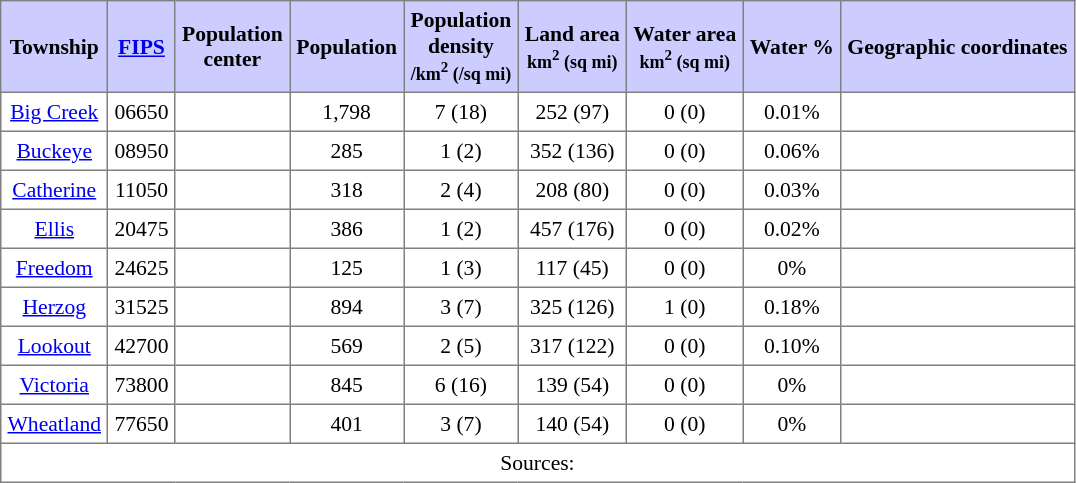<table class="toccolours" border=1 cellspacing=0 cellpadding=4 style="text-align:center; border-collapse:collapse; font-size:90%;">
<tr style="background:#ccccff">
<th>Township</th>
<th><a href='#'>FIPS</a></th>
<th>Population<br>center</th>
<th>Population</th>
<th>Population<br>density<br><small>/km<sup>2</sup> (/sq mi)</small></th>
<th>Land area<br><small>km<sup>2</sup> (sq mi)</small></th>
<th>Water area<br><small>km<sup>2</sup> (sq mi)</small></th>
<th>Water %</th>
<th>Geographic coordinates</th>
</tr>
<tr>
<td><a href='#'>Big Creek</a></td>
<td>06650</td>
<td></td>
<td>1,798</td>
<td>7 (18)</td>
<td>252 (97)</td>
<td>0 (0)</td>
<td>0.01%</td>
<td></td>
</tr>
<tr>
<td><a href='#'>Buckeye</a></td>
<td>08950</td>
<td></td>
<td>285</td>
<td>1 (2)</td>
<td>352 (136)</td>
<td>0 (0)</td>
<td>0.06%</td>
<td></td>
</tr>
<tr>
<td><a href='#'>Catherine</a></td>
<td>11050</td>
<td></td>
<td>318</td>
<td>2 (4)</td>
<td>208 (80)</td>
<td>0 (0)</td>
<td>0.03%</td>
<td></td>
</tr>
<tr>
<td><a href='#'>Ellis</a></td>
<td>20475</td>
<td></td>
<td>386</td>
<td>1 (2)</td>
<td>457 (176)</td>
<td>0 (0)</td>
<td>0.02%</td>
<td></td>
</tr>
<tr>
<td><a href='#'>Freedom</a></td>
<td>24625</td>
<td></td>
<td>125</td>
<td>1 (3)</td>
<td>117 (45)</td>
<td>0 (0)</td>
<td>0%</td>
<td></td>
</tr>
<tr>
<td><a href='#'>Herzog</a></td>
<td>31525</td>
<td></td>
<td>894</td>
<td>3 (7)</td>
<td>325 (126)</td>
<td>1 (0)</td>
<td>0.18%</td>
<td></td>
</tr>
<tr>
<td><a href='#'>Lookout</a></td>
<td>42700</td>
<td></td>
<td>569</td>
<td>2 (5)</td>
<td>317 (122)</td>
<td>0 (0)</td>
<td>0.10%</td>
<td></td>
</tr>
<tr>
<td><a href='#'>Victoria</a></td>
<td>73800</td>
<td></td>
<td>845</td>
<td>6 (16)</td>
<td>139 (54)</td>
<td>0 (0)</td>
<td>0%</td>
<td></td>
</tr>
<tr>
<td><a href='#'>Wheatland</a></td>
<td>77650</td>
<td></td>
<td>401</td>
<td>3 (7)</td>
<td>140 (54)</td>
<td>0 (0)</td>
<td>0%</td>
<td></td>
</tr>
<tr>
<td colspan=9>Sources: </td>
</tr>
</table>
